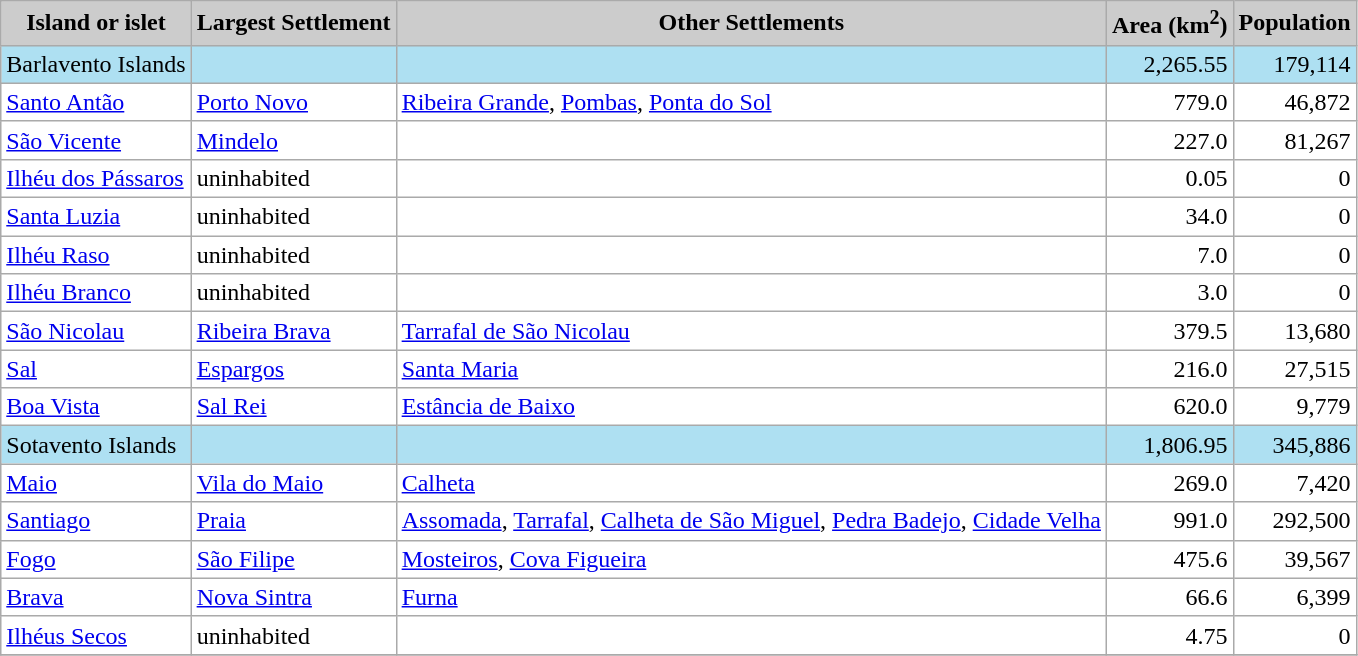<table class="wikitable sortable">
<tr>
<th style="background: #CCC;" class="unsortable">Island or islet</th>
<th style="background: #CCC;" class="unsortable">Largest Settlement</th>
<th style="background: #CCC;" class="unsortable">Other Settlements</th>
<th style="background: #CCC;">Area (km<sup>2</sup>)</th>
<th style="background: #CCC;">Population</th>
</tr>
<tr style="background:#AEE0F2;">
<td>Barlavento Islands</td>
<td></td>
<td></td>
<td align="right">2,265.55</td>
<td align="right">179,114</td>
</tr>
<tr style="background:#FFFFFF;">
<td><a href='#'>Santo Antão</a></td>
<td><a href='#'>Porto Novo</a></td>
<td><a href='#'>Ribeira Grande</a>, <a href='#'>Pombas</a>, <a href='#'>Ponta do Sol</a></td>
<td align="right">779.0</td>
<td align="right">46,872</td>
</tr>
<tr style="background:#FFFFFF;">
<td><a href='#'>São Vicente</a></td>
<td><a href='#'>Mindelo</a></td>
<td></td>
<td align="right">227.0</td>
<td align="right">81,267</td>
</tr>
<tr style="background:#FFFFFF;">
<td><a href='#'>Ilhéu dos Pássaros</a></td>
<td>uninhabited</td>
<td></td>
<td align="right">0.05</td>
<td align="right">0</td>
</tr>
<tr style="background:#FFFFFF;">
<td><a href='#'>Santa Luzia</a></td>
<td>uninhabited</td>
<td></td>
<td align="right">34.0</td>
<td align="right">0</td>
</tr>
<tr style="background:#FFFFFF;">
<td><a href='#'>Ilhéu Raso</a></td>
<td>uninhabited</td>
<td></td>
<td align="right">7.0</td>
<td align="right">0</td>
</tr>
<tr style="background:#FFFFFF;">
<td><a href='#'>Ilhéu Branco</a></td>
<td>uninhabited</td>
<td></td>
<td align="right">3.0</td>
<td align="right">0</td>
</tr>
<tr style="background:#FFFFFF;">
<td><a href='#'>São Nicolau</a></td>
<td><a href='#'>Ribeira Brava</a></td>
<td><a href='#'>Tarrafal de São Nicolau</a></td>
<td align="right">379.5</td>
<td align="right">13,680</td>
</tr>
<tr style="background:#FFFFFF;">
<td><a href='#'>Sal</a></td>
<td><a href='#'>Espargos</a></td>
<td><a href='#'>Santa Maria</a></td>
<td align="right">216.0</td>
<td align="right">27,515</td>
</tr>
<tr style="background:#FFFFFF;">
<td><a href='#'>Boa Vista</a></td>
<td><a href='#'>Sal Rei</a></td>
<td><a href='#'>Estância de Baixo</a></td>
<td align="right">620.0</td>
<td align="right">9,779</td>
</tr>
<tr style="background:#AEE0F2;">
<td>Sotavento Islands</td>
<td></td>
<td></td>
<td align="right">1,806.95</td>
<td align="right">345,886</td>
</tr>
<tr style="background:#FFFFFF;">
<td><a href='#'>Maio</a></td>
<td><a href='#'>Vila do Maio</a></td>
<td><a href='#'>Calheta</a></td>
<td align="right">269.0</td>
<td align="right">7,420</td>
</tr>
<tr style="background:#FFFFFF;">
<td><a href='#'>Santiago</a></td>
<td><a href='#'>Praia</a></td>
<td><a href='#'>Assomada</a>, <a href='#'>Tarrafal</a>, <a href='#'>Calheta de São Miguel</a>, <a href='#'>Pedra Badejo</a>, <a href='#'>Cidade Velha</a></td>
<td align="right">991.0</td>
<td align="right">292,500</td>
</tr>
<tr style="background:#FFFFFF;">
<td><a href='#'>Fogo</a></td>
<td><a href='#'>São Filipe</a></td>
<td><a href='#'>Mosteiros</a>, <a href='#'>Cova Figueira</a></td>
<td align="right">475.6</td>
<td align="right">39,567</td>
</tr>
<tr style="background:#FFFFFF;">
<td><a href='#'>Brava</a></td>
<td><a href='#'>Nova Sintra</a></td>
<td><a href='#'>Furna</a></td>
<td align="right">66.6</td>
<td align="right">6,399</td>
</tr>
<tr style="background:#FFFFFF;">
<td><a href='#'>Ilhéus Secos</a></td>
<td>uninhabited</td>
<td></td>
<td align="right">4.75</td>
<td align="right">0</td>
</tr>
<tr>
</tr>
</table>
